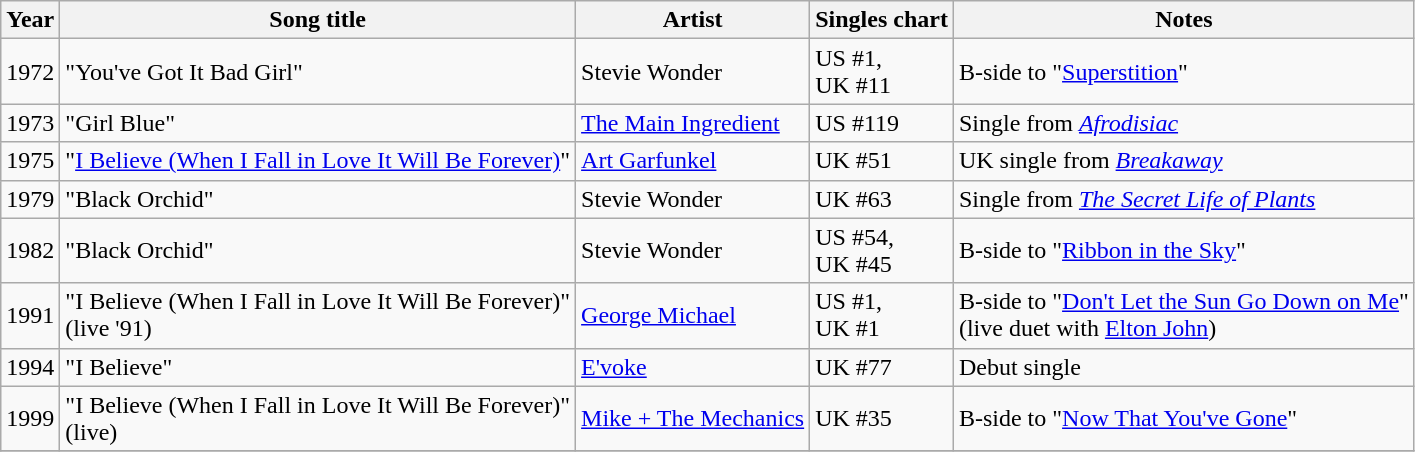<table class="wikitable">
<tr>
<th>Year</th>
<th>Song title</th>
<th>Artist</th>
<th>Singles chart</th>
<th>Notes</th>
</tr>
<tr>
<td>1972</td>
<td>"You've Got It Bad Girl" </td>
<td>Stevie Wonder</td>
<td>US #1,<br>UK #11</td>
<td>B-side to "<a href='#'>Superstition</a>"</td>
</tr>
<tr>
<td>1973</td>
<td>"Girl Blue"</td>
<td><a href='#'>The Main Ingredient</a></td>
<td>US #119</td>
<td>Single from <em><a href='#'>Afrodisiac</a></em></td>
</tr>
<tr>
<td>1975</td>
<td>"<a href='#'>I Believe (When I Fall in Love It Will Be Forever)</a>"</td>
<td><a href='#'>Art Garfunkel</a></td>
<td>UK #51</td>
<td>UK single from <em><a href='#'>Breakaway</a></em></td>
</tr>
<tr>
<td>1979</td>
<td>"Black Orchid"</td>
<td>Stevie Wonder</td>
<td>UK #63</td>
<td>Single from <em><a href='#'>The Secret Life of Plants</a></em></td>
</tr>
<tr>
<td>1982</td>
<td>"Black Orchid" </td>
<td>Stevie Wonder</td>
<td>US #54,<br>UK #45</td>
<td>B-side to "<a href='#'>Ribbon in the Sky</a>"</td>
</tr>
<tr>
<td>1991</td>
<td>"I Believe (When I Fall in Love It Will Be Forever)"<br>(live '91) </td>
<td><a href='#'>George Michael</a></td>
<td>US #1,<br>UK #1</td>
<td>B-side to "<a href='#'>Don't Let the Sun Go Down on Me</a>"<br>(live duet with <a href='#'>Elton John</a>)</td>
</tr>
<tr>
<td>1994</td>
<td>"I Believe"</td>
<td><a href='#'>E'voke</a></td>
<td>UK #77</td>
<td>Debut single</td>
</tr>
<tr>
<td>1999</td>
<td>"I Believe (When I Fall in Love It Will Be Forever)"<br>(live) </td>
<td><a href='#'>Mike + The Mechanics</a></td>
<td>UK #35</td>
<td>B-side to "<a href='#'>Now That You've Gone</a>"</td>
</tr>
<tr>
</tr>
</table>
